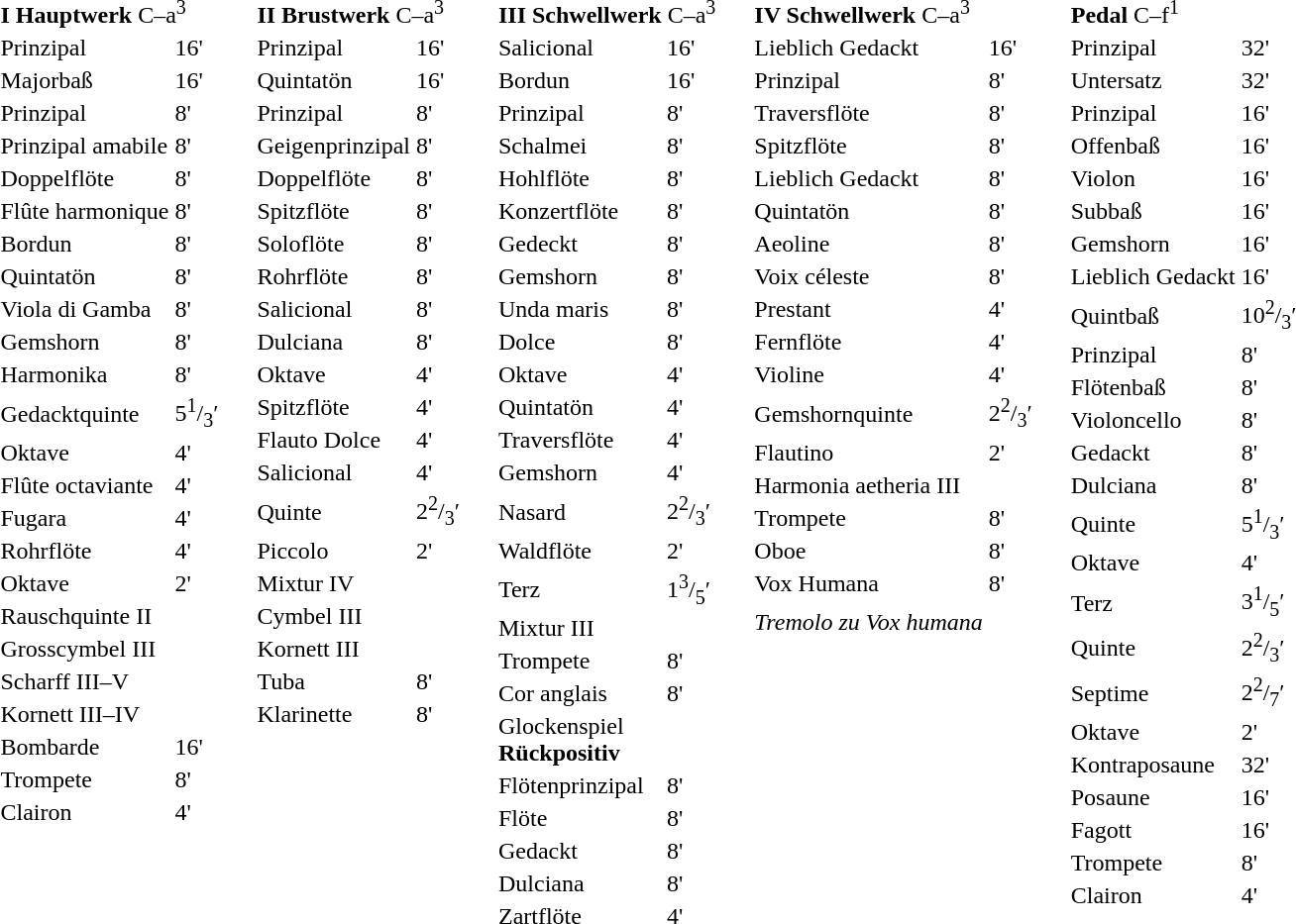<table border="0" cellspacing="0" cellpadding="10" style="border-collapse:collapse;">
<tr>
<td style="vertical-align:top"><br><table border="0">
<tr>
<td colspan=2><strong>I Hauptwerk</strong> C–a<sup>3</sup><br></td>
</tr>
<tr>
<td>Prinzipal</td>
<td>16'</td>
</tr>
<tr>
<td>Majorbaß</td>
<td>16'</td>
</tr>
<tr>
<td>Prinzipal</td>
<td>8'</td>
</tr>
<tr>
<td>Prinzipal amabile</td>
<td>8'</td>
</tr>
<tr>
<td>Doppelflöte</td>
<td>8'</td>
</tr>
<tr>
<td>Flûte harmonique</td>
<td>8'</td>
</tr>
<tr>
<td>Bordun</td>
<td>8'</td>
</tr>
<tr>
<td>Quintatön</td>
<td>8'</td>
</tr>
<tr>
<td>Viola di Gamba</td>
<td>8'</td>
</tr>
<tr>
<td>Gemshorn</td>
<td>8'</td>
</tr>
<tr>
<td>Harmonika</td>
<td>8'</td>
</tr>
<tr>
<td>Gedacktquinte</td>
<td>5<sup>1</sup>/<sub>3</sub>′</td>
</tr>
<tr>
<td>Oktave</td>
<td>4'</td>
</tr>
<tr>
<td>Flûte octaviante</td>
<td>4'</td>
</tr>
<tr>
<td>Fugara</td>
<td>4'</td>
</tr>
<tr>
<td>Rohrflöte</td>
<td>4'</td>
</tr>
<tr>
<td>Oktave</td>
<td>2'</td>
</tr>
<tr>
<td>Rauschquinte II</td>
</tr>
<tr>
<td>Grosscymbel III</td>
</tr>
<tr>
<td>Scharff III–V</td>
</tr>
<tr>
<td>Kornett III–IV</td>
</tr>
<tr>
<td>Bombarde</td>
<td>16'</td>
</tr>
<tr>
<td>Trompete</td>
<td>8'</td>
</tr>
<tr>
<td>Clairon</td>
<td>4'</td>
</tr>
</table>
</td>
<td style="vertical-align:top"><br><table border="0">
<tr>
<td colspan=2><strong>II Brustwerk</strong> C–a<sup>3</sup><br></td>
</tr>
<tr>
<td>Prinzipal</td>
<td>16'</td>
</tr>
<tr>
<td>Quintatön</td>
<td>16'</td>
</tr>
<tr>
<td>Prinzipal</td>
<td>8'</td>
</tr>
<tr>
<td>Geigenprinzipal</td>
<td>8'</td>
</tr>
<tr>
<td>Doppelflöte</td>
<td>8'</td>
</tr>
<tr>
<td>Spitzflöte</td>
<td>8'</td>
</tr>
<tr>
<td>Soloflöte</td>
<td>8'</td>
</tr>
<tr>
<td>Rohrflöte</td>
<td>8'</td>
</tr>
<tr>
<td>Salicional</td>
<td>8'</td>
</tr>
<tr>
<td>Dulciana</td>
<td>8'</td>
</tr>
<tr>
<td>Oktave</td>
<td>4'</td>
</tr>
<tr>
<td>Spitzflöte</td>
<td>4'</td>
</tr>
<tr>
<td>Flauto Dolce</td>
<td>4'</td>
</tr>
<tr>
<td>Salicional</td>
<td>4'</td>
</tr>
<tr>
<td>Quinte</td>
<td>2<sup>2</sup>/<sub>3</sub>′</td>
</tr>
<tr>
<td>Piccolo</td>
<td>2'</td>
</tr>
<tr>
<td>Mixtur IV</td>
</tr>
<tr>
<td>Cymbel III</td>
</tr>
<tr>
<td>Kornett III</td>
</tr>
<tr>
<td>Tuba</td>
<td>8'</td>
</tr>
<tr>
<td>Klarinette</td>
<td>8'</td>
</tr>
</table>
</td>
<td style="vertical-align:top"><br><table border="0">
<tr>
<td colspan=2><strong>III Schwellwerk</strong> C–a<sup>3</sup><br></td>
</tr>
<tr>
<td>Salicional</td>
<td>16'</td>
</tr>
<tr>
<td>Bordun</td>
<td>16'</td>
</tr>
<tr>
<td>Prinzipal</td>
<td>8'</td>
</tr>
<tr>
<td>Schalmei</td>
<td>8'</td>
</tr>
<tr>
<td>Hohlflöte</td>
<td>8'</td>
</tr>
<tr>
<td>Konzertflöte</td>
<td>8'</td>
</tr>
<tr>
<td>Gedeckt</td>
<td>8'</td>
</tr>
<tr>
<td>Gemshorn</td>
<td>8'</td>
</tr>
<tr>
<td>Unda maris</td>
<td>8'</td>
</tr>
<tr>
<td>Dolce</td>
<td>8'</td>
</tr>
<tr>
<td>Oktave</td>
<td>4'</td>
</tr>
<tr>
<td>Quintatön</td>
<td>4'</td>
</tr>
<tr>
<td>Traversflöte</td>
<td>4'</td>
</tr>
<tr>
<td>Gemshorn</td>
<td>4'</td>
</tr>
<tr>
<td>Nasard</td>
<td>2<sup>2</sup>/<sub>3</sub>′</td>
</tr>
<tr>
<td>Waldflöte</td>
<td>2'</td>
</tr>
<tr>
<td>Terz</td>
<td>1<sup>3</sup>/<sub>5</sub>′</td>
</tr>
<tr>
<td>Mixtur III</td>
</tr>
<tr>
<td>Trompete</td>
<td>8'</td>
</tr>
<tr>
<td>Cor anglais</td>
<td>8'</td>
</tr>
<tr>
<td>Glockenspiel<br><strong>Rückpositiv</strong></td>
</tr>
<tr>
<td>Flötenprinzipal</td>
<td>8'</td>
</tr>
<tr>
<td>Flöte</td>
<td>8'</td>
</tr>
<tr>
<td>Gedackt</td>
<td>8'</td>
</tr>
<tr>
<td>Dulciana</td>
<td>8'</td>
</tr>
<tr>
<td>Zartflöte</td>
<td>4'</td>
</tr>
</table>
</td>
<td style="vertical-align:top"><br><table border="0">
<tr>
<td colspan=2><strong>IV Schwellwerk</strong> C–a<sup>3</sup><br></td>
</tr>
<tr>
<td>Lieblich Gedackt</td>
<td>16'</td>
</tr>
<tr>
<td>Prinzipal</td>
<td>8'</td>
</tr>
<tr>
<td>Traversflöte</td>
<td>8'</td>
</tr>
<tr>
<td>Spitzflöte</td>
<td>8'</td>
</tr>
<tr>
<td>Lieblich Gedackt</td>
<td>8'</td>
</tr>
<tr>
<td>Quintatön</td>
<td>8'</td>
</tr>
<tr>
<td>Aeoline</td>
<td>8'</td>
</tr>
<tr>
<td>Voix céleste</td>
<td>8'</td>
</tr>
<tr>
<td>Prestant</td>
<td>4'</td>
</tr>
<tr>
<td>Fernflöte</td>
<td>4'</td>
</tr>
<tr>
<td>Violine</td>
<td>4'</td>
</tr>
<tr>
<td>Gemshornquinte</td>
<td>2<sup>2</sup>/<sub>3</sub>′</td>
</tr>
<tr>
<td>Flautino</td>
<td>2'</td>
</tr>
<tr>
<td>Harmonia aetheria III</td>
</tr>
<tr>
<td>Trompete</td>
<td>8'</td>
</tr>
<tr>
<td>Oboe</td>
<td>8'</td>
</tr>
<tr>
<td>Vox Humana</td>
<td>8'</td>
</tr>
<tr>
<td></td>
</tr>
<tr>
<td><em>Tremolo zu Vox humana</em></td>
</tr>
</table>
</td>
<td style="vertical-align:top"><br><table border="0">
<tr>
<td colspan=2><strong>Pedal</strong> C–f<sup>1</sup><br></td>
</tr>
<tr>
<td>Prinzipal</td>
<td>32'</td>
</tr>
<tr>
<td>Untersatz</td>
<td>32'</td>
</tr>
<tr>
<td>Prinzipal</td>
<td>16'</td>
</tr>
<tr>
<td>Offenbaß</td>
<td>16'</td>
</tr>
<tr>
<td>Violon</td>
<td>16'</td>
</tr>
<tr>
<td>Subbaß</td>
<td>16'</td>
</tr>
<tr>
<td>Gemshorn</td>
<td>16'</td>
</tr>
<tr>
<td>Lieblich Gedackt</td>
<td>16'</td>
</tr>
<tr>
<td>Quintbaß</td>
<td>10<sup>2</sup>/<sub>3</sub>′</td>
</tr>
<tr>
<td>Prinzipal</td>
<td>8'</td>
</tr>
<tr>
<td>Flötenbaß</td>
<td>8'</td>
</tr>
<tr>
<td>Violoncello</td>
<td>8'</td>
</tr>
<tr>
<td>Gedackt</td>
<td>8'</td>
</tr>
<tr>
<td>Dulciana</td>
<td>8'</td>
</tr>
<tr>
<td>Quinte</td>
<td>5<sup>1</sup>/<sub>3</sub>′</td>
</tr>
<tr>
<td>Oktave</td>
<td>4'</td>
</tr>
<tr>
<td>Terz</td>
<td>3<sup>1</sup>/<sub>5</sub>′</td>
</tr>
<tr>
<td>Quinte</td>
<td>2<sup>2</sup>/<sub>3</sub>′</td>
</tr>
<tr>
<td>Septime</td>
<td>2<sup>2</sup>/<sub>7</sub>′</td>
</tr>
<tr>
<td>Oktave</td>
<td>2'</td>
</tr>
<tr>
<td>Kontraposaune</td>
<td>32'</td>
</tr>
<tr>
<td>Posaune</td>
<td>16'</td>
</tr>
<tr>
<td>Fagott</td>
<td>16'</td>
</tr>
<tr>
<td>Trompete</td>
<td>8'</td>
</tr>
<tr>
<td>Clairon</td>
<td>4'</td>
</tr>
</table>
</td>
</tr>
</table>
